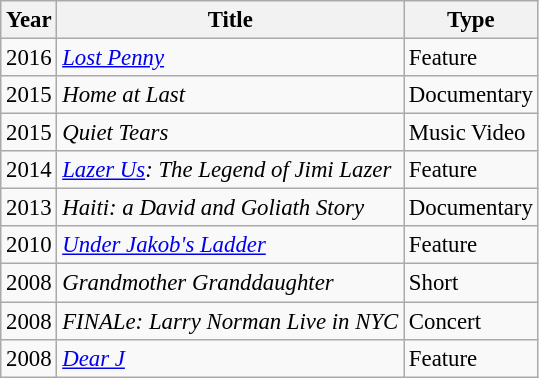<table class="wikitable" style="font-size: 95%;">
<tr>
<th>Year</th>
<th>Title</th>
<th>Type</th>
</tr>
<tr>
<td>2016</td>
<td><em><a href='#'>Lost Penny</a></em></td>
<td>Feature</td>
</tr>
<tr>
<td>2015</td>
<td><em>Home at Last</em></td>
<td>Documentary</td>
</tr>
<tr>
<td>2015</td>
<td><em>Quiet Tears</em></td>
<td>Music Video</td>
</tr>
<tr>
<td>2014</td>
<td><em><a href='#'>Lazer Us</a>: The Legend of Jimi Lazer</em></td>
<td>Feature</td>
</tr>
<tr>
<td>2013</td>
<td><em>Haiti: a David and Goliath Story</em></td>
<td>Documentary</td>
</tr>
<tr>
<td>2010</td>
<td><em><a href='#'>Under Jakob's Ladder</a></em></td>
<td>Feature</td>
</tr>
<tr>
<td>2008</td>
<td><em>Grandmother Granddaughter</em></td>
<td>Short</td>
</tr>
<tr>
<td>2008</td>
<td><em>FINALe: Larry Norman Live in NYC</em></td>
<td>Concert</td>
</tr>
<tr>
<td>2008</td>
<td><em><a href='#'>Dear J</a></em></td>
<td>Feature</td>
</tr>
</table>
